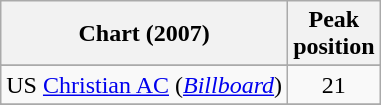<table class="wikitable sortable">
<tr>
<th>Chart (2007)</th>
<th>Peak<br>position</th>
</tr>
<tr>
</tr>
<tr>
</tr>
<tr>
</tr>
<tr>
<td>US <a href='#'>Christian AC</a> (<em><a href='#'>Billboard</a></em>)</td>
<td align="center">21</td>
</tr>
<tr>
</tr>
<tr>
</tr>
</table>
